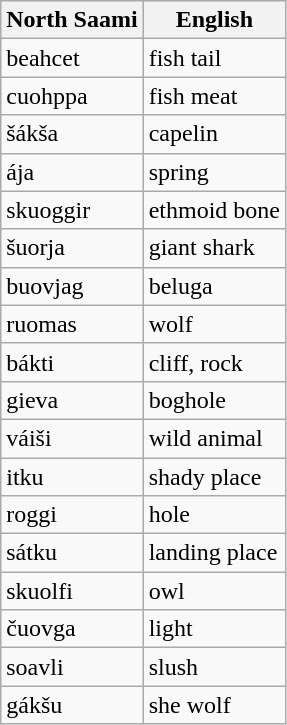<table class="wikitable">
<tr>
<th>North Saami</th>
<th>English</th>
</tr>
<tr>
<td>beahcet</td>
<td>fish tail</td>
</tr>
<tr>
<td>cuohppa</td>
<td>fish meat</td>
</tr>
<tr>
<td>šákša</td>
<td>capelin</td>
</tr>
<tr>
<td>ája</td>
<td>spring</td>
</tr>
<tr>
<td>skuoggir</td>
<td>ethmoid bone</td>
</tr>
<tr>
<td>šuorja</td>
<td>giant shark</td>
</tr>
<tr>
<td>buovjag</td>
<td>beluga</td>
</tr>
<tr>
<td>ruomas</td>
<td>wolf</td>
</tr>
<tr>
<td>bákti</td>
<td>cliff, rock</td>
</tr>
<tr>
<td>gieva</td>
<td>boghole</td>
</tr>
<tr>
<td>váiši</td>
<td>wild animal</td>
</tr>
<tr>
<td>itku</td>
<td>shady place</td>
</tr>
<tr>
<td>roggi</td>
<td>hole</td>
</tr>
<tr>
<td>sátku</td>
<td>landing place</td>
</tr>
<tr>
<td>skuolfi</td>
<td>owl</td>
</tr>
<tr>
<td>čuovga</td>
<td>light</td>
</tr>
<tr>
<td>soavli</td>
<td>slush</td>
</tr>
<tr>
<td>gákšu</td>
<td>she wolf</td>
</tr>
</table>
